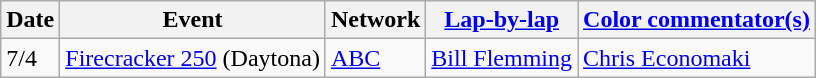<table class=wikitable>
<tr>
<th>Date</th>
<th>Event</th>
<th>Network</th>
<th><a href='#'>Lap-by-lap</a></th>
<th><a href='#'>Color commentator(s)</a></th>
</tr>
<tr>
<td>7/4</td>
<td><a href='#'>Firecracker 250</a> (Daytona)</td>
<td><a href='#'>ABC</a></td>
<td><a href='#'>Bill Flemming</a></td>
<td><a href='#'>Chris Economaki</a></td>
</tr>
</table>
